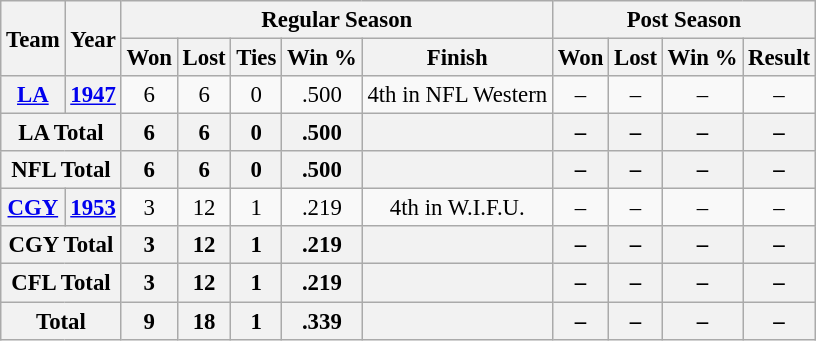<table class="wikitable" style="font-size: 95%; text-align:center;">
<tr>
<th rowspan="2">Team</th>
<th rowspan="2">Year</th>
<th colspan="5">Regular Season</th>
<th colspan="4">Post Season</th>
</tr>
<tr>
<th>Won</th>
<th>Lost</th>
<th>Ties</th>
<th>Win %</th>
<th>Finish</th>
<th>Won</th>
<th>Lost</th>
<th>Win %</th>
<th>Result</th>
</tr>
<tr>
<th><a href='#'>LA</a></th>
<th><a href='#'>1947</a></th>
<td>6</td>
<td>6</td>
<td>0</td>
<td>.500</td>
<td>4th in NFL Western</td>
<td>–</td>
<td>–</td>
<td>–</td>
<td>–</td>
</tr>
<tr>
<th colspan="2">LA Total</th>
<th>6</th>
<th>6</th>
<th>0</th>
<th>.500</th>
<th></th>
<th>–</th>
<th>–</th>
<th>–</th>
<th>–</th>
</tr>
<tr>
<th colspan="2">NFL Total</th>
<th>6</th>
<th>6</th>
<th>0</th>
<th>.500</th>
<th></th>
<th>–</th>
<th>–</th>
<th>–</th>
<th>–</th>
</tr>
<tr>
<th><a href='#'>CGY</a></th>
<th><a href='#'>1953</a></th>
<td>3</td>
<td>12</td>
<td>1</td>
<td>.219</td>
<td>4th in W.I.F.U.</td>
<td>–</td>
<td>–</td>
<td>–</td>
<td>–</td>
</tr>
<tr>
<th colspan="2">CGY Total</th>
<th>3</th>
<th>12</th>
<th>1</th>
<th>.219</th>
<th></th>
<th>–</th>
<th>–</th>
<th>–</th>
<th>–</th>
</tr>
<tr>
<th colspan="2">CFL Total</th>
<th>3</th>
<th>12</th>
<th>1</th>
<th>.219</th>
<th></th>
<th>–</th>
<th>–</th>
<th>–</th>
<th>–</th>
</tr>
<tr>
<th colspan="2">Total</th>
<th>9</th>
<th>18</th>
<th>1</th>
<th>.339</th>
<th></th>
<th>–</th>
<th>–</th>
<th>–</th>
<th>–</th>
</tr>
</table>
